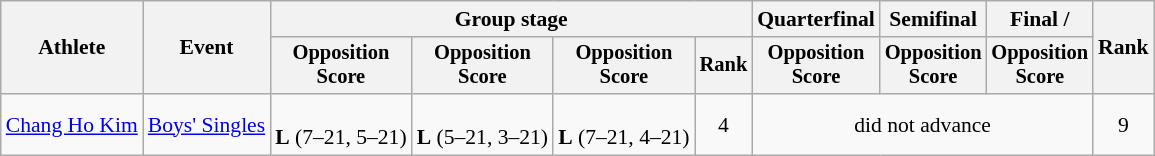<table class="wikitable" style="font-size:90%">
<tr>
<th rowspan=2>Athlete</th>
<th rowspan=2>Event</th>
<th colspan=4>Group stage</th>
<th>Quarterfinal</th>
<th>Semifinal</th>
<th>Final / </th>
<th rowspan=2>Rank</th>
</tr>
<tr style="font-size:95%">
<th>Opposition<br>Score</th>
<th>Opposition<br>Score</th>
<th>Opposition<br>Score</th>
<th>Rank</th>
<th>Opposition<br>Score</th>
<th>Opposition<br>Score</th>
<th>Opposition<br>Score</th>
</tr>
<tr align=center>
<td align=left><a href='#'>Chang Ho Kim</a></td>
<td align=left><a href='#'>Boys' Singles</a></td>
<td><br><strong>L</strong> (7–21, 5–21)</td>
<td><br><strong>L</strong> (5–21, 3–21)</td>
<td><br><strong>L</strong> (7–21, 4–21)</td>
<td>4</td>
<td colspan=3>did not advance</td>
<td>9</td>
</tr>
</table>
